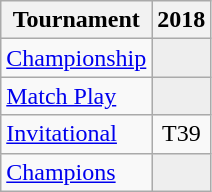<table class="wikitable" style="text-align:center;">
<tr>
<th>Tournament</th>
<th>2018</th>
</tr>
<tr>
<td align="left"><a href='#'>Championship</a></td>
<td style="background:#eeeeee;"></td>
</tr>
<tr>
<td align="left"><a href='#'>Match Play</a></td>
<td style="background:#eeeeee;"></td>
</tr>
<tr>
<td align="left"><a href='#'>Invitational</a></td>
<td>T39</td>
</tr>
<tr>
<td align="left"><a href='#'>Champions</a></td>
<td style="background:#eeeeee;"></td>
</tr>
</table>
